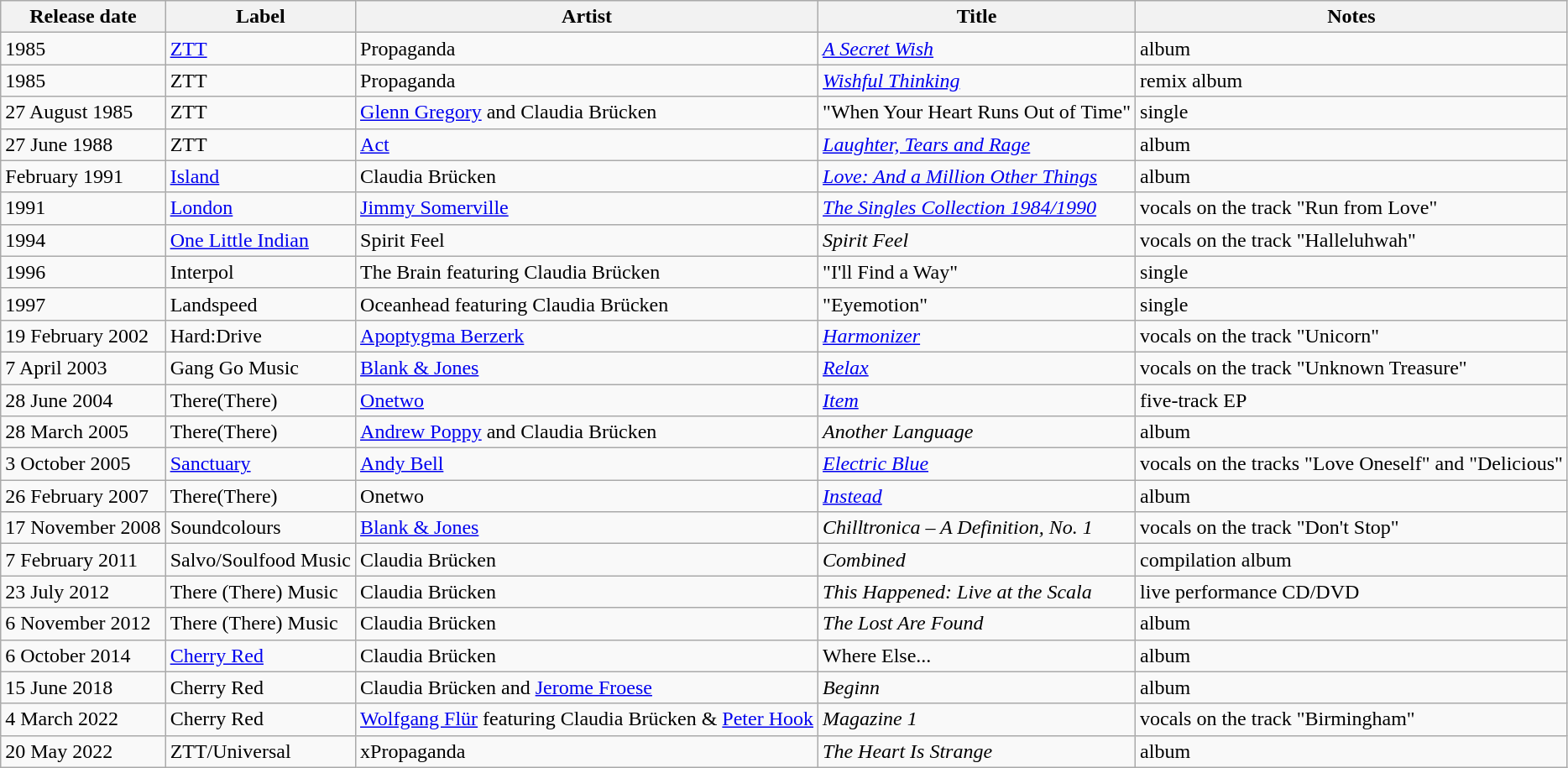<table class="wikitable">
<tr>
<th>Release date</th>
<th>Label</th>
<th>Artist</th>
<th>Title</th>
<th>Notes</th>
</tr>
<tr>
<td>1985</td>
<td><a href='#'>ZTT</a></td>
<td>Propaganda</td>
<td><em><a href='#'>A Secret Wish</a></em></td>
<td>album</td>
</tr>
<tr>
<td>1985</td>
<td>ZTT</td>
<td>Propaganda</td>
<td><em><a href='#'>Wishful Thinking</a></em></td>
<td>remix album</td>
</tr>
<tr>
<td>27 August 1985</td>
<td>ZTT</td>
<td><a href='#'>Glenn Gregory</a> and Claudia Brücken</td>
<td>"When Your Heart Runs Out of Time"</td>
<td>single</td>
</tr>
<tr>
<td>27 June 1988</td>
<td>ZTT</td>
<td><a href='#'>Act</a></td>
<td><em><a href='#'>Laughter, Tears and Rage</a></em></td>
<td>album</td>
</tr>
<tr>
<td>February 1991</td>
<td><a href='#'>Island</a></td>
<td>Claudia Brücken</td>
<td><em><a href='#'>Love: And a Million Other Things</a></em></td>
<td>album</td>
</tr>
<tr>
<td>1991</td>
<td><a href='#'>London</a></td>
<td><a href='#'>Jimmy Somerville</a></td>
<td><em><a href='#'>The Singles Collection 1984/1990</a></em></td>
<td>vocals on the track "Run from Love"</td>
</tr>
<tr>
<td>1994</td>
<td><a href='#'>One Little Indian</a></td>
<td>Spirit Feel</td>
<td><em>Spirit Feel</em></td>
<td>vocals on the track "Halleluhwah"</td>
</tr>
<tr>
<td>1996</td>
<td>Interpol</td>
<td>The Brain featuring Claudia Brücken</td>
<td>"I'll Find a Way"</td>
<td>single</td>
</tr>
<tr>
<td>1997</td>
<td>Landspeed</td>
<td>Oceanhead featuring Claudia Brücken</td>
<td>"Eyemotion"</td>
<td>single</td>
</tr>
<tr>
<td>19 February 2002</td>
<td>Hard:Drive</td>
<td><a href='#'>Apoptygma Berzerk</a></td>
<td><em><a href='#'>Harmonizer</a></em></td>
<td>vocals on the track "Unicorn"</td>
</tr>
<tr>
<td>7 April 2003</td>
<td>Gang Go Music</td>
<td><a href='#'>Blank & Jones</a></td>
<td><em><a href='#'>Relax</a></em></td>
<td>vocals on the track "Unknown Treasure"</td>
</tr>
<tr>
<td>28 June 2004</td>
<td>There(There)</td>
<td><a href='#'>Onetwo</a></td>
<td><em><a href='#'>Item</a></em></td>
<td>five-track EP</td>
</tr>
<tr>
<td>28 March 2005</td>
<td>There(There)</td>
<td><a href='#'>Andrew Poppy</a> and Claudia Brücken</td>
<td><em>Another Language</em></td>
<td>album</td>
</tr>
<tr>
<td>3 October 2005</td>
<td><a href='#'>Sanctuary</a></td>
<td><a href='#'>Andy Bell</a></td>
<td><em><a href='#'>Electric Blue</a></em></td>
<td>vocals on the tracks "Love Oneself" and "Delicious"</td>
</tr>
<tr>
<td>26 February 2007</td>
<td>There(There)</td>
<td>Onetwo</td>
<td><em><a href='#'>Instead</a></em></td>
<td>album</td>
</tr>
<tr>
<td>17 November 2008</td>
<td>Soundcolours</td>
<td><a href='#'>Blank & Jones</a></td>
<td><em>Chilltronica – A Definition, No. 1</em></td>
<td>vocals on the track "Don't Stop"</td>
</tr>
<tr>
<td>7 February 2011</td>
<td>Salvo/Soulfood Music</td>
<td>Claudia Brücken</td>
<td><em>Combined</em></td>
<td>compilation album</td>
</tr>
<tr>
<td>23 July 2012</td>
<td>There (There) Music</td>
<td>Claudia Brücken</td>
<td><em>This Happened: Live at the Scala</em></td>
<td>live performance CD/DVD</td>
</tr>
<tr>
<td>6 November 2012</td>
<td>There (There) Music</td>
<td>Claudia Brücken</td>
<td><em>The Lost Are Found</em></td>
<td>album</td>
</tr>
<tr>
<td>6 October 2014</td>
<td><a href='#'>Cherry Red</a></td>
<td>Claudia Brücken</td>
<td>Where Else...</td>
<td>album</td>
</tr>
<tr>
<td>15 June 2018</td>
<td>Cherry Red</td>
<td>Claudia Brücken and <a href='#'>Jerome Froese</a></td>
<td><em>Beginn</em></td>
<td>album</td>
</tr>
<tr>
<td>4 March 2022</td>
<td>Cherry Red</td>
<td><a href='#'>Wolfgang Flür</a> featuring Claudia Brücken & <a href='#'>Peter Hook</a></td>
<td><em>Magazine 1</em></td>
<td>vocals on the track "Birmingham"</td>
</tr>
<tr>
<td>20 May 2022</td>
<td>ZTT/Universal</td>
<td>xPropaganda</td>
<td><em>The Heart Is Strange</em></td>
<td>album</td>
</tr>
</table>
